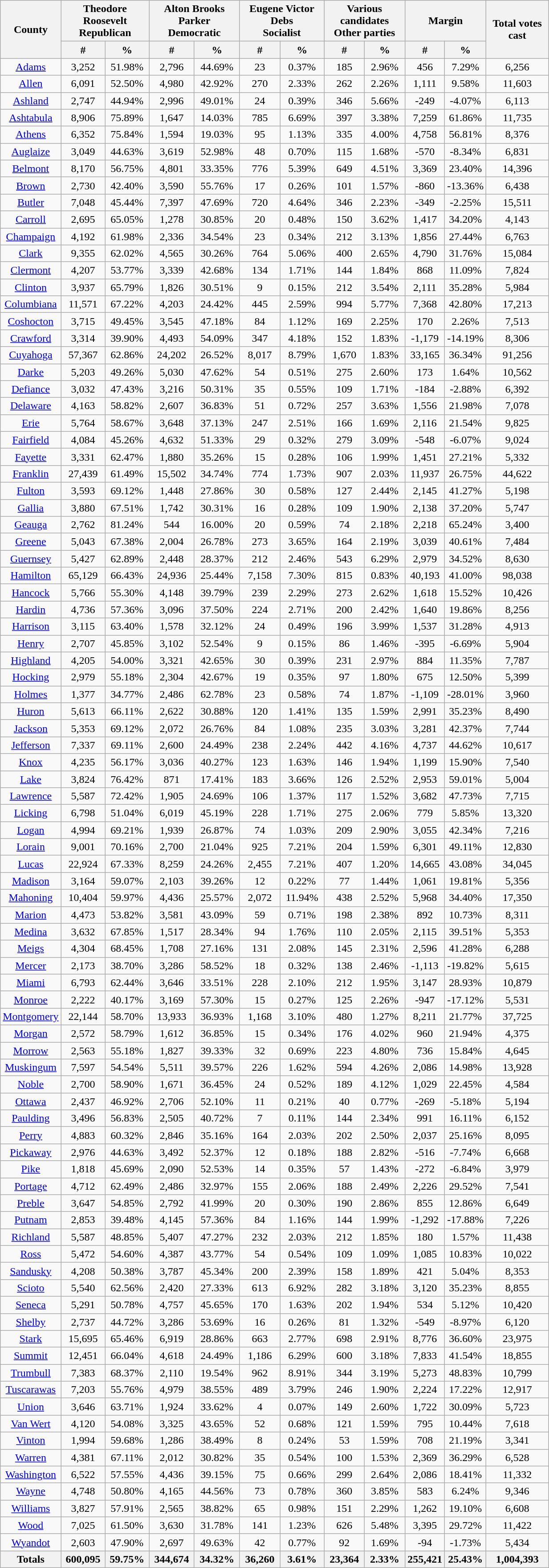<table width="65%"  class="wikitable sortable" style="text-align:center">
<tr>
<th style="text-align:center;" rowspan="2">County</th>
<th style="text-align:center;" colspan="2">Theodore Roosevelt<br>Republican</th>
<th style="text-align:center;" colspan="2">Alton Brooks Parker<br> Democratic</th>
<th style="text-align:center;" colspan="2">Eugene Victor Debs<br>Socialist</th>
<th style="text-align:center;" colspan="2">Various candidates<br>Other parties</th>
<th style="text-align:center;" colspan="2">Margin</th>
<th style="text-align:center;" rowspan="2">Total votes cast</th>
</tr>
<tr>
<th style="text-align:center;" data-sort-type="number">#</th>
<th style="text-align:center;" data-sort-type="number">%</th>
<th style="text-align:center;" data-sort-type="number">#</th>
<th style="text-align:center;" data-sort-type="number">%</th>
<th style="text-align:center;" data-sort-type="number">#</th>
<th style="text-align:center;" data-sort-type="number">%</th>
<th style="text-align:center;" data-sort-type="number">#</th>
<th style="text-align:center;" data-sort-type="number">%</th>
<th style="text-align:center;" data-sort-type="number">#</th>
<th style="text-align:center;" data-sort-type="number">%</th>
</tr>
<tr style="text-align:center;">
<td><a href='#'>Adams</a></td>
<td>3,252</td>
<td>51.98%</td>
<td>2,796</td>
<td>44.69%</td>
<td>23</td>
<td>0.37%</td>
<td>185</td>
<td>2.96%</td>
<td>456</td>
<td>7.29%</td>
<td>6,256</td>
</tr>
<tr style="text-align:center;">
<td><a href='#'>Allen</a></td>
<td>6,091</td>
<td>52.50%</td>
<td>4,980</td>
<td>42.92%</td>
<td>270</td>
<td>2.33%</td>
<td>262</td>
<td>2.26%</td>
<td>1,111</td>
<td>9.58%</td>
<td>11,603</td>
</tr>
<tr style="text-align:center;">
<td><a href='#'>Ashland</a></td>
<td>2,747</td>
<td>44.94%</td>
<td>2,996</td>
<td>49.01%</td>
<td>24</td>
<td>0.39%</td>
<td>346</td>
<td>5.66%</td>
<td>-249</td>
<td>-4.07%</td>
<td>6,113</td>
</tr>
<tr style="text-align:center;">
<td><a href='#'>Ashtabula</a></td>
<td>8,906</td>
<td>75.89%</td>
<td>1,647</td>
<td>14.03%</td>
<td>785</td>
<td>6.69%</td>
<td>397</td>
<td>3.38%</td>
<td>7,259</td>
<td>61.86%</td>
<td>11,735</td>
</tr>
<tr style="text-align:center;">
<td><a href='#'>Athens</a></td>
<td>6,352</td>
<td>75.84%</td>
<td>1,594</td>
<td>19.03%</td>
<td>95</td>
<td>1.13%</td>
<td>335</td>
<td>4.00%</td>
<td>4,758</td>
<td>56.81%</td>
<td>8,376</td>
</tr>
<tr style="text-align:center;">
<td><a href='#'>Auglaize</a></td>
<td>3,049</td>
<td>44.63%</td>
<td>3,619</td>
<td>52.98%</td>
<td>48</td>
<td>0.70%</td>
<td>115</td>
<td>1.68%</td>
<td>-570</td>
<td>-8.34%</td>
<td>6,831</td>
</tr>
<tr style="text-align:center;">
<td><a href='#'>Belmont</a></td>
<td>8,170</td>
<td>56.75%</td>
<td>4,801</td>
<td>33.35%</td>
<td>776</td>
<td>5.39%</td>
<td>649</td>
<td>4.51%</td>
<td>3,369</td>
<td>23.40%</td>
<td>14,396</td>
</tr>
<tr style="text-align:center;">
<td><a href='#'>Brown</a></td>
<td>2,730</td>
<td>42.40%</td>
<td>3,590</td>
<td>55.76%</td>
<td>17</td>
<td>0.26%</td>
<td>101</td>
<td>1.57%</td>
<td>-860</td>
<td>-13.36%</td>
<td>6,438</td>
</tr>
<tr style="text-align:center;">
<td><a href='#'>Butler</a></td>
<td>7,048</td>
<td>45.44%</td>
<td>7,397</td>
<td>47.69%</td>
<td>720</td>
<td>4.64%</td>
<td>346</td>
<td>2.23%</td>
<td>-349</td>
<td>-2.25%</td>
<td>15,511</td>
</tr>
<tr style="text-align:center;">
<td><a href='#'>Carroll</a></td>
<td>2,695</td>
<td>65.05%</td>
<td>1,278</td>
<td>30.85%</td>
<td>20</td>
<td>0.48%</td>
<td>150</td>
<td>3.62%</td>
<td>1,417</td>
<td>34.20%</td>
<td>4,143</td>
</tr>
<tr style="text-align:center;">
<td><a href='#'>Champaign</a></td>
<td>4,192</td>
<td>61.98%</td>
<td>2,336</td>
<td>34.54%</td>
<td>23</td>
<td>0.34%</td>
<td>212</td>
<td>3.13%</td>
<td>1,856</td>
<td>27.44%</td>
<td>6,763</td>
</tr>
<tr style="text-align:center;">
<td><a href='#'>Clark</a></td>
<td>9,355</td>
<td>62.02%</td>
<td>4,565</td>
<td>30.26%</td>
<td>764</td>
<td>5.06%</td>
<td>400</td>
<td>2.65%</td>
<td>4,790</td>
<td>31.76%</td>
<td>15,084</td>
</tr>
<tr style="text-align:center;">
<td><a href='#'>Clermont</a></td>
<td>4,207</td>
<td>53.77%</td>
<td>3,339</td>
<td>42.68%</td>
<td>134</td>
<td>1.71%</td>
<td>144</td>
<td>1.84%</td>
<td>868</td>
<td>11.09%</td>
<td>7,824</td>
</tr>
<tr style="text-align:center;">
<td><a href='#'>Clinton</a></td>
<td>3,937</td>
<td>65.79%</td>
<td>1,826</td>
<td>30.51%</td>
<td>9</td>
<td>0.15%</td>
<td>212</td>
<td>3.54%</td>
<td>2,111</td>
<td>35.28%</td>
<td>5,984</td>
</tr>
<tr style="text-align:center;">
<td><a href='#'>Columbiana</a></td>
<td>11,571</td>
<td>67.22%</td>
<td>4,203</td>
<td>24.42%</td>
<td>445</td>
<td>2.59%</td>
<td>994</td>
<td>5.77%</td>
<td>7,368</td>
<td>42.80%</td>
<td>17,213</td>
</tr>
<tr style="text-align:center;">
<td><a href='#'>Coshocton</a></td>
<td>3,715</td>
<td>49.45%</td>
<td>3,545</td>
<td>47.18%</td>
<td>84</td>
<td>1.12%</td>
<td>169</td>
<td>2.25%</td>
<td>170</td>
<td>2.26%</td>
<td>7,513</td>
</tr>
<tr style="text-align:center;">
<td><a href='#'>Crawford</a></td>
<td>3,314</td>
<td>39.90%</td>
<td>4,493</td>
<td>54.09%</td>
<td>347</td>
<td>4.18%</td>
<td>152</td>
<td>1.83%</td>
<td>-1,179</td>
<td>-14.19%</td>
<td>8,306</td>
</tr>
<tr style="text-align:center;">
<td><a href='#'>Cuyahoga</a></td>
<td>57,367</td>
<td>62.86%</td>
<td>24,202</td>
<td>26.52%</td>
<td>8,017</td>
<td>8.79%</td>
<td>1,670</td>
<td>1.83%</td>
<td>33,165</td>
<td>36.34%</td>
<td>91,256</td>
</tr>
<tr style="text-align:center;">
<td><a href='#'>Darke</a></td>
<td>5,203</td>
<td>49.26%</td>
<td>5,030</td>
<td>47.62%</td>
<td>54</td>
<td>0.51%</td>
<td>275</td>
<td>2.60%</td>
<td>173</td>
<td>1.64%</td>
<td>10,562</td>
</tr>
<tr style="text-align:center;">
<td><a href='#'>Defiance</a></td>
<td>3,032</td>
<td>47.43%</td>
<td>3,216</td>
<td>50.31%</td>
<td>35</td>
<td>0.55%</td>
<td>109</td>
<td>1.71%</td>
<td>-184</td>
<td>-2.88%</td>
<td>6,392</td>
</tr>
<tr style="text-align:center;">
<td><a href='#'>Delaware</a></td>
<td>4,163</td>
<td>58.82%</td>
<td>2,607</td>
<td>36.83%</td>
<td>51</td>
<td>0.72%</td>
<td>257</td>
<td>3.63%</td>
<td>1,556</td>
<td>21.98%</td>
<td>7,078</td>
</tr>
<tr style="text-align:center;">
<td><a href='#'>Erie</a></td>
<td>5,764</td>
<td>58.67%</td>
<td>3,648</td>
<td>37.13%</td>
<td>247</td>
<td>2.51%</td>
<td>166</td>
<td>1.69%</td>
<td>2,116</td>
<td>21.54%</td>
<td>9,825</td>
</tr>
<tr style="text-align:center;">
<td><a href='#'>Fairfield</a></td>
<td>4,084</td>
<td>45.26%</td>
<td>4,632</td>
<td>51.33%</td>
<td>29</td>
<td>0.32%</td>
<td>279</td>
<td>3.09%</td>
<td>-548</td>
<td>-6.07%</td>
<td>9,024</td>
</tr>
<tr style="text-align:center;">
<td><a href='#'>Fayette</a></td>
<td>3,331</td>
<td>62.47%</td>
<td>1,880</td>
<td>35.26%</td>
<td>15</td>
<td>0.28%</td>
<td>106</td>
<td>1.99%</td>
<td>1,451</td>
<td>27.21%</td>
<td>5,332</td>
</tr>
<tr style="text-align:center;">
<td><a href='#'>Franklin</a></td>
<td>27,439</td>
<td>61.49%</td>
<td>15,502</td>
<td>34.74%</td>
<td>774</td>
<td>1.73%</td>
<td>907</td>
<td>2.03%</td>
<td>11,937</td>
<td>26.75%</td>
<td>44,622</td>
</tr>
<tr style="text-align:center;">
<td><a href='#'>Fulton</a></td>
<td>3,593</td>
<td>69.12%</td>
<td>1,448</td>
<td>27.86%</td>
<td>30</td>
<td>0.58%</td>
<td>127</td>
<td>2.44%</td>
<td>2,145</td>
<td>41.27%</td>
<td>5,198</td>
</tr>
<tr style="text-align:center;">
<td><a href='#'>Gallia</a></td>
<td>3,880</td>
<td>67.51%</td>
<td>1,742</td>
<td>30.31%</td>
<td>16</td>
<td>0.28%</td>
<td>109</td>
<td>1.90%</td>
<td>2,138</td>
<td>37.20%</td>
<td>5,747</td>
</tr>
<tr style="text-align:center;">
<td><a href='#'>Geauga</a></td>
<td>2,762</td>
<td>81.24%</td>
<td>544</td>
<td>16.00%</td>
<td>20</td>
<td>0.59%</td>
<td>74</td>
<td>2.18%</td>
<td>2,218</td>
<td>65.24%</td>
<td>3,400</td>
</tr>
<tr style="text-align:center;">
<td><a href='#'>Greene</a></td>
<td>5,043</td>
<td>67.38%</td>
<td>2,004</td>
<td>26.78%</td>
<td>273</td>
<td>3.65%</td>
<td>164</td>
<td>2.19%</td>
<td>3,039</td>
<td>40.61%</td>
<td>7,484</td>
</tr>
<tr style="text-align:center;">
<td><a href='#'>Guernsey</a></td>
<td>5,427</td>
<td>62.89%</td>
<td>2,448</td>
<td>28.37%</td>
<td>212</td>
<td>2.46%</td>
<td>543</td>
<td>6.29%</td>
<td>2,979</td>
<td>34.52%</td>
<td>8,630</td>
</tr>
<tr style="text-align:center;">
<td><a href='#'>Hamilton</a></td>
<td>65,129</td>
<td>66.43%</td>
<td>24,936</td>
<td>25.44%</td>
<td>7,158</td>
<td>7.30%</td>
<td>815</td>
<td>0.83%</td>
<td>40,193</td>
<td>41.00%</td>
<td>98,038</td>
</tr>
<tr style="text-align:center;">
<td><a href='#'>Hancock</a></td>
<td>5,766</td>
<td>55.30%</td>
<td>4,148</td>
<td>39.79%</td>
<td>239</td>
<td>2.29%</td>
<td>273</td>
<td>2.62%</td>
<td>1,618</td>
<td>15.52%</td>
<td>10,426</td>
</tr>
<tr style="text-align:center;">
<td><a href='#'>Hardin</a></td>
<td>4,736</td>
<td>57.36%</td>
<td>3,096</td>
<td>37.50%</td>
<td>224</td>
<td>2.71%</td>
<td>200</td>
<td>2.42%</td>
<td>1,640</td>
<td>19.86%</td>
<td>8,256</td>
</tr>
<tr style="text-align:center;">
<td><a href='#'>Harrison</a></td>
<td>3,115</td>
<td>63.40%</td>
<td>1,578</td>
<td>32.12%</td>
<td>24</td>
<td>0.49%</td>
<td>196</td>
<td>3.99%</td>
<td>1,537</td>
<td>31.28%</td>
<td>4,913</td>
</tr>
<tr style="text-align:center;">
<td><a href='#'>Henry</a></td>
<td>2,707</td>
<td>45.85%</td>
<td>3,102</td>
<td>52.54%</td>
<td>9</td>
<td>0.15%</td>
<td>86</td>
<td>1.46%</td>
<td>-395</td>
<td>-6.69%</td>
<td>5,904</td>
</tr>
<tr style="text-align:center;">
<td><a href='#'>Highland</a></td>
<td>4,205</td>
<td>54.00%</td>
<td>3,321</td>
<td>42.65%</td>
<td>30</td>
<td>0.39%</td>
<td>231</td>
<td>2.97%</td>
<td>884</td>
<td>11.35%</td>
<td>7,787</td>
</tr>
<tr style="text-align:center;">
<td><a href='#'>Hocking</a></td>
<td>2,979</td>
<td>55.18%</td>
<td>2,304</td>
<td>42.67%</td>
<td>19</td>
<td>0.35%</td>
<td>97</td>
<td>1.80%</td>
<td>675</td>
<td>12.50%</td>
<td>5,399</td>
</tr>
<tr style="text-align:center;">
<td><a href='#'>Holmes</a></td>
<td>1,377</td>
<td>34.77%</td>
<td>2,486</td>
<td>62.78%</td>
<td>23</td>
<td>0.58%</td>
<td>74</td>
<td>1.87%</td>
<td>-1,109</td>
<td>-28.01%</td>
<td>3,960</td>
</tr>
<tr style="text-align:center;">
<td><a href='#'>Huron</a></td>
<td>5,613</td>
<td>66.11%</td>
<td>2,622</td>
<td>30.88%</td>
<td>120</td>
<td>1.41%</td>
<td>135</td>
<td>1.59%</td>
<td>2,991</td>
<td>35.23%</td>
<td>8,490</td>
</tr>
<tr style="text-align:center;">
<td><a href='#'>Jackson</a></td>
<td>5,353</td>
<td>69.12%</td>
<td>2,072</td>
<td>26.76%</td>
<td>84</td>
<td>1.08%</td>
<td>235</td>
<td>3.03%</td>
<td>3,281</td>
<td>42.37%</td>
<td>7,744</td>
</tr>
<tr style="text-align:center;">
<td><a href='#'>Jefferson</a></td>
<td>7,337</td>
<td>69.11%</td>
<td>2,600</td>
<td>24.49%</td>
<td>238</td>
<td>2.24%</td>
<td>442</td>
<td>4.16%</td>
<td>4,737</td>
<td>44.62%</td>
<td>10,617</td>
</tr>
<tr style="text-align:center;">
<td><a href='#'>Knox</a></td>
<td>4,235</td>
<td>56.17%</td>
<td>3,036</td>
<td>40.27%</td>
<td>123</td>
<td>1.63%</td>
<td>146</td>
<td>1.94%</td>
<td>1,199</td>
<td>15.90%</td>
<td>7,540</td>
</tr>
<tr style="text-align:center;">
<td><a href='#'>Lake</a></td>
<td>3,824</td>
<td>76.42%</td>
<td>871</td>
<td>17.41%</td>
<td>183</td>
<td>3.66%</td>
<td>126</td>
<td>2.52%</td>
<td>2,953</td>
<td>59.01%</td>
<td>5,004</td>
</tr>
<tr style="text-align:center;">
<td><a href='#'>Lawrence</a></td>
<td>5,587</td>
<td>72.42%</td>
<td>1,905</td>
<td>24.69%</td>
<td>106</td>
<td>1.37%</td>
<td>117</td>
<td>1.52%</td>
<td>3,682</td>
<td>47.73%</td>
<td>7,715</td>
</tr>
<tr style="text-align:center;">
<td><a href='#'>Licking</a></td>
<td>6,798</td>
<td>51.04%</td>
<td>6,019</td>
<td>45.19%</td>
<td>228</td>
<td>1.71%</td>
<td>275</td>
<td>2.06%</td>
<td>779</td>
<td>5.85%</td>
<td>13,320</td>
</tr>
<tr style="text-align:center;">
<td><a href='#'>Logan</a></td>
<td>4,994</td>
<td>69.21%</td>
<td>1,939</td>
<td>26.87%</td>
<td>74</td>
<td>1.03%</td>
<td>209</td>
<td>2.90%</td>
<td>3,055</td>
<td>42.34%</td>
<td>7,216</td>
</tr>
<tr style="text-align:center;">
<td><a href='#'>Lorain</a></td>
<td>9,001</td>
<td>70.16%</td>
<td>2,700</td>
<td>21.04%</td>
<td>925</td>
<td>7.21%</td>
<td>204</td>
<td>1.59%</td>
<td>6,301</td>
<td>49.11%</td>
<td>12,830</td>
</tr>
<tr style="text-align:center;">
<td><a href='#'>Lucas</a></td>
<td>22,924</td>
<td>67.33%</td>
<td>8,259</td>
<td>24.26%</td>
<td>2,455</td>
<td>7.21%</td>
<td>407</td>
<td>1.20%</td>
<td>14,665</td>
<td>43.08%</td>
<td>34,045</td>
</tr>
<tr style="text-align:center;">
<td><a href='#'>Madison</a></td>
<td>3,164</td>
<td>59.07%</td>
<td>2,103</td>
<td>39.26%</td>
<td>12</td>
<td>0.22%</td>
<td>77</td>
<td>1.44%</td>
<td>1,061</td>
<td>19.81%</td>
<td>5,356</td>
</tr>
<tr style="text-align:center;">
<td><a href='#'>Mahoning</a></td>
<td>10,404</td>
<td>59.97%</td>
<td>4,436</td>
<td>25.57%</td>
<td>2,072</td>
<td>11.94%</td>
<td>438</td>
<td>2.52%</td>
<td>5,968</td>
<td>34.40%</td>
<td>17,350</td>
</tr>
<tr style="text-align:center;">
<td><a href='#'>Marion</a></td>
<td>4,473</td>
<td>53.82%</td>
<td>3,581</td>
<td>43.09%</td>
<td>59</td>
<td>0.71%</td>
<td>198</td>
<td>2.38%</td>
<td>892</td>
<td>10.73%</td>
<td>8,311</td>
</tr>
<tr style="text-align:center;">
<td><a href='#'>Medina</a></td>
<td>3,632</td>
<td>67.85%</td>
<td>1,517</td>
<td>28.34%</td>
<td>94</td>
<td>1.76%</td>
<td>110</td>
<td>2.05%</td>
<td>2,115</td>
<td>39.51%</td>
<td>5,353</td>
</tr>
<tr style="text-align:center;">
<td><a href='#'>Meigs</a></td>
<td>4,304</td>
<td>68.45%</td>
<td>1,708</td>
<td>27.16%</td>
<td>131</td>
<td>2.08%</td>
<td>145</td>
<td>2.31%</td>
<td>2,596</td>
<td>41.28%</td>
<td>6,288</td>
</tr>
<tr style="text-align:center;">
<td><a href='#'>Mercer</a></td>
<td>2,173</td>
<td>38.70%</td>
<td>3,286</td>
<td>58.52%</td>
<td>18</td>
<td>0.32%</td>
<td>138</td>
<td>2.46%</td>
<td>-1,113</td>
<td>-19.82%</td>
<td>5,615</td>
</tr>
<tr style="text-align:center;">
<td><a href='#'>Miami</a></td>
<td>6,793</td>
<td>62.44%</td>
<td>3,646</td>
<td>33.51%</td>
<td>228</td>
<td>2.10%</td>
<td>212</td>
<td>1.95%</td>
<td>3,147</td>
<td>28.93%</td>
<td>10,879</td>
</tr>
<tr style="text-align:center;">
<td><a href='#'>Monroe</a></td>
<td>2,222</td>
<td>40.17%</td>
<td>3,169</td>
<td>57.30%</td>
<td>15</td>
<td>0.27%</td>
<td>125</td>
<td>2.26%</td>
<td>-947</td>
<td>-17.12%</td>
<td>5,531</td>
</tr>
<tr style="text-align:center;">
<td><a href='#'>Montgomery</a></td>
<td>22,144</td>
<td>58.70%</td>
<td>13,933</td>
<td>36.93%</td>
<td>1,168</td>
<td>3.10%</td>
<td>480</td>
<td>1.27%</td>
<td>8,211</td>
<td>21.77%</td>
<td>37,725</td>
</tr>
<tr style="text-align:center;">
<td><a href='#'>Morgan</a></td>
<td>2,572</td>
<td>58.79%</td>
<td>1,612</td>
<td>36.85%</td>
<td>15</td>
<td>0.34%</td>
<td>176</td>
<td>4.02%</td>
<td>960</td>
<td>21.94%</td>
<td>4,375</td>
</tr>
<tr style="text-align:center;">
<td><a href='#'>Morrow</a></td>
<td>2,563</td>
<td>55.18%</td>
<td>1,827</td>
<td>39.33%</td>
<td>32</td>
<td>0.69%</td>
<td>223</td>
<td>4.80%</td>
<td>736</td>
<td>15.84%</td>
<td>4,645</td>
</tr>
<tr style="text-align:center;">
<td><a href='#'>Muskingum</a></td>
<td>7,597</td>
<td>54.54%</td>
<td>5,511</td>
<td>39.57%</td>
<td>226</td>
<td>1.62%</td>
<td>594</td>
<td>4.26%</td>
<td>2,086</td>
<td>14.98%</td>
<td>13,928</td>
</tr>
<tr style="text-align:center;">
<td><a href='#'>Noble</a></td>
<td>2,700</td>
<td>58.90%</td>
<td>1,671</td>
<td>36.45%</td>
<td>24</td>
<td>0.52%</td>
<td>189</td>
<td>4.12%</td>
<td>1,029</td>
<td>22.45%</td>
<td>4,584</td>
</tr>
<tr style="text-align:center;">
<td><a href='#'>Ottawa</a></td>
<td>2,437</td>
<td>46.92%</td>
<td>2,706</td>
<td>52.10%</td>
<td>11</td>
<td>0.21%</td>
<td>40</td>
<td>0.77%</td>
<td>-269</td>
<td>-5.18%</td>
<td>5,194</td>
</tr>
<tr style="text-align:center;">
<td><a href='#'>Paulding</a></td>
<td>3,496</td>
<td>56.83%</td>
<td>2,505</td>
<td>40.72%</td>
<td>7</td>
<td>0.11%</td>
<td>144</td>
<td>2.34%</td>
<td>991</td>
<td>16.11%</td>
<td>6,152</td>
</tr>
<tr style="text-align:center;">
<td><a href='#'>Perry</a></td>
<td>4,883</td>
<td>60.32%</td>
<td>2,846</td>
<td>35.16%</td>
<td>164</td>
<td>2.03%</td>
<td>202</td>
<td>2.50%</td>
<td>2,037</td>
<td>25.16%</td>
<td>8,095</td>
</tr>
<tr style="text-align:center;">
<td><a href='#'>Pickaway</a></td>
<td>2,976</td>
<td>44.63%</td>
<td>3,492</td>
<td>52.37%</td>
<td>12</td>
<td>0.18%</td>
<td>188</td>
<td>2.82%</td>
<td>-516</td>
<td>-7.74%</td>
<td>6,668</td>
</tr>
<tr style="text-align:center;">
<td><a href='#'>Pike</a></td>
<td>1,818</td>
<td>45.69%</td>
<td>2,090</td>
<td>52.53%</td>
<td>14</td>
<td>0.35%</td>
<td>57</td>
<td>1.43%</td>
<td>-272</td>
<td>-6.84%</td>
<td>3,979</td>
</tr>
<tr style="text-align:center;">
<td><a href='#'>Portage</a></td>
<td>4,712</td>
<td>62.49%</td>
<td>2,486</td>
<td>32.97%</td>
<td>155</td>
<td>2.06%</td>
<td>188</td>
<td>2.49%</td>
<td>2,226</td>
<td>29.52%</td>
<td>7,541</td>
</tr>
<tr style="text-align:center;">
<td><a href='#'>Preble</a></td>
<td>3,647</td>
<td>54.85%</td>
<td>2,792</td>
<td>41.99%</td>
<td>20</td>
<td>0.30%</td>
<td>190</td>
<td>2.86%</td>
<td>855</td>
<td>12.86%</td>
<td>6,649</td>
</tr>
<tr style="text-align:center;">
<td><a href='#'>Putnam</a></td>
<td>2,853</td>
<td>39.48%</td>
<td>4,145</td>
<td>57.36%</td>
<td>84</td>
<td>1.16%</td>
<td>144</td>
<td>1.99%</td>
<td>-1,292</td>
<td>-17.88%</td>
<td>7,226</td>
</tr>
<tr style="text-align:center;">
<td><a href='#'>Richland</a></td>
<td>5,587</td>
<td>48.85%</td>
<td>5,407</td>
<td>47.27%</td>
<td>232</td>
<td>2.03%</td>
<td>212</td>
<td>1.85%</td>
<td>180</td>
<td>1.57%</td>
<td>11,438</td>
</tr>
<tr style="text-align:center;">
<td><a href='#'>Ross</a></td>
<td>5,472</td>
<td>54.60%</td>
<td>4,387</td>
<td>43.77%</td>
<td>54</td>
<td>0.54%</td>
<td>109</td>
<td>1.09%</td>
<td>1,085</td>
<td>10.83%</td>
<td>10,022</td>
</tr>
<tr style="text-align:center;">
<td><a href='#'>Sandusky</a></td>
<td>4,208</td>
<td>50.38%</td>
<td>3,787</td>
<td>45.34%</td>
<td>200</td>
<td>2.39%</td>
<td>158</td>
<td>1.89%</td>
<td>421</td>
<td>5.04%</td>
<td>8,353</td>
</tr>
<tr style="text-align:center;">
<td><a href='#'>Scioto</a></td>
<td>5,540</td>
<td>62.56%</td>
<td>2,420</td>
<td>27.33%</td>
<td>613</td>
<td>6.92%</td>
<td>282</td>
<td>3.18%</td>
<td>3,120</td>
<td>35.23%</td>
<td>8,855</td>
</tr>
<tr style="text-align:center;">
<td><a href='#'>Seneca</a></td>
<td>5,291</td>
<td>50.78%</td>
<td>4,757</td>
<td>45.65%</td>
<td>170</td>
<td>1.63%</td>
<td>202</td>
<td>1.94%</td>
<td>534</td>
<td>5.12%</td>
<td>10,420</td>
</tr>
<tr style="text-align:center;">
<td><a href='#'>Shelby</a></td>
<td>2,737</td>
<td>44.72%</td>
<td>3,286</td>
<td>53.69%</td>
<td>16</td>
<td>0.26%</td>
<td>81</td>
<td>1.32%</td>
<td>-549</td>
<td>-8.97%</td>
<td>6,120</td>
</tr>
<tr style="text-align:center;">
<td><a href='#'>Stark</a></td>
<td>15,695</td>
<td>65.46%</td>
<td>6,919</td>
<td>28.86%</td>
<td>663</td>
<td>2.77%</td>
<td>698</td>
<td>2.91%</td>
<td>8,776</td>
<td>36.60%</td>
<td>23,975</td>
</tr>
<tr style="text-align:center;">
<td><a href='#'>Summit</a></td>
<td>12,451</td>
<td>66.04%</td>
<td>4,618</td>
<td>24.49%</td>
<td>1,186</td>
<td>6.29%</td>
<td>600</td>
<td>3.18%</td>
<td>7,833</td>
<td>41.54%</td>
<td>18,855</td>
</tr>
<tr style="text-align:center;">
<td><a href='#'>Trumbull</a></td>
<td>7,383</td>
<td>68.37%</td>
<td>2,110</td>
<td>19.54%</td>
<td>962</td>
<td>8.91%</td>
<td>344</td>
<td>3.19%</td>
<td>5,273</td>
<td>48.83%</td>
<td>10,799</td>
</tr>
<tr style="text-align:center;">
<td><a href='#'>Tuscarawas</a></td>
<td>7,203</td>
<td>55.76%</td>
<td>4,979</td>
<td>38.55%</td>
<td>489</td>
<td>3.79%</td>
<td>246</td>
<td>1.90%</td>
<td>2,224</td>
<td>17.22%</td>
<td>12,917</td>
</tr>
<tr style="text-align:center;">
<td><a href='#'>Union</a></td>
<td>3,646</td>
<td>63.71%</td>
<td>1,924</td>
<td>33.62%</td>
<td>4</td>
<td>0.07%</td>
<td>149</td>
<td>2.60%</td>
<td>1,722</td>
<td>30.09%</td>
<td>5,723</td>
</tr>
<tr style="text-align:center;">
<td><a href='#'>Van Wert</a></td>
<td>4,120</td>
<td>54.08%</td>
<td>3,325</td>
<td>43.65%</td>
<td>52</td>
<td>0.68%</td>
<td>121</td>
<td>1.59%</td>
<td>795</td>
<td>10.44%</td>
<td>7,618</td>
</tr>
<tr style="text-align:center;">
<td><a href='#'>Vinton</a></td>
<td>1,994</td>
<td>59.68%</td>
<td>1,286</td>
<td>38.49%</td>
<td>8</td>
<td>0.24%</td>
<td>53</td>
<td>1.59%</td>
<td>708</td>
<td>21.19%</td>
<td>3,341</td>
</tr>
<tr style="text-align:center;">
<td><a href='#'>Warren</a></td>
<td>4,381</td>
<td>67.11%</td>
<td>2,012</td>
<td>30.82%</td>
<td>35</td>
<td>0.54%</td>
<td>100</td>
<td>1.53%</td>
<td>2,369</td>
<td>36.29%</td>
<td>6,528</td>
</tr>
<tr style="text-align:center;">
<td><a href='#'>Washington</a></td>
<td>6,522</td>
<td>57.55%</td>
<td>4,436</td>
<td>39.15%</td>
<td>75</td>
<td>0.66%</td>
<td>299</td>
<td>2.64%</td>
<td>2,086</td>
<td>18.41%</td>
<td>11,332</td>
</tr>
<tr style="text-align:center;">
<td><a href='#'>Wayne</a></td>
<td>4,748</td>
<td>50.80%</td>
<td>4,165</td>
<td>44.56%</td>
<td>73</td>
<td>0.78%</td>
<td>360</td>
<td>3.85%</td>
<td>583</td>
<td>6.24%</td>
<td>9,346</td>
</tr>
<tr style="text-align:center;">
<td><a href='#'>Williams</a></td>
<td>3,827</td>
<td>57.91%</td>
<td>2,565</td>
<td>38.82%</td>
<td>65</td>
<td>0.98%</td>
<td>151</td>
<td>2.29%</td>
<td>1,262</td>
<td>19.10%</td>
<td>6,608</td>
</tr>
<tr style="text-align:center;">
<td><a href='#'>Wood</a></td>
<td>7,025</td>
<td>61.50%</td>
<td>3,630</td>
<td>31.78%</td>
<td>141</td>
<td>1.23%</td>
<td>626</td>
<td>5.48%</td>
<td>3,395</td>
<td>29.72%</td>
<td>11,422</td>
</tr>
<tr style="text-align:center;">
<td><a href='#'>Wyandot</a></td>
<td>2,603</td>
<td>47.90%</td>
<td>2,697</td>
<td>49.63%</td>
<td>42</td>
<td>0.77%</td>
<td>92</td>
<td>1.69%</td>
<td>-94</td>
<td>-1.73%</td>
<td>5,434</td>
</tr>
<tr style="text-align:center;">
<th>Totals</th>
<th>600,095</th>
<th>59.75%</th>
<th>344,674</th>
<th>34.32%</th>
<th>36,260</th>
<th>3.61%</th>
<th>23,364</th>
<th>2.33%</th>
<th>255,421</th>
<th>25.43%</th>
<th>1,004,393</th>
</tr>
</table>
